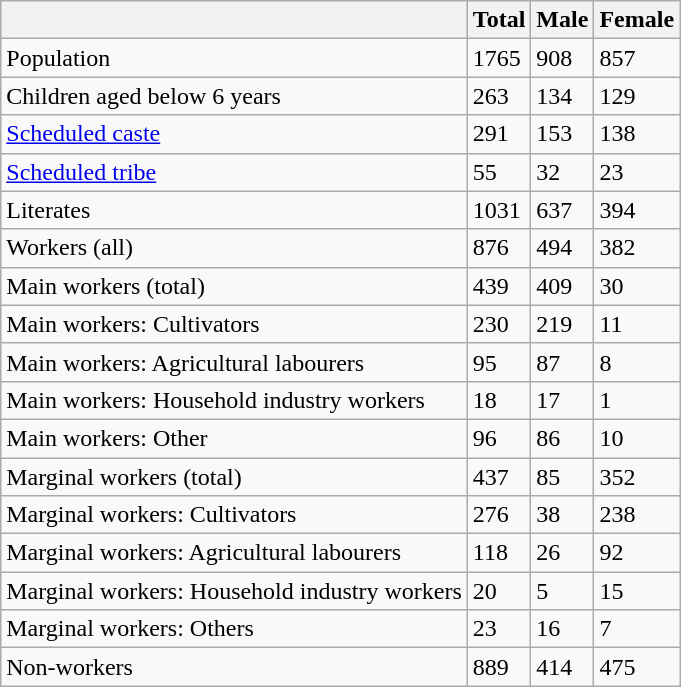<table class="wikitable sortable">
<tr>
<th></th>
<th>Total</th>
<th>Male</th>
<th>Female</th>
</tr>
<tr>
<td>Population</td>
<td>1765</td>
<td>908</td>
<td>857</td>
</tr>
<tr>
<td>Children aged below 6 years</td>
<td>263</td>
<td>134</td>
<td>129</td>
</tr>
<tr>
<td><a href='#'>Scheduled caste</a></td>
<td>291</td>
<td>153</td>
<td>138</td>
</tr>
<tr>
<td><a href='#'>Scheduled tribe</a></td>
<td>55</td>
<td>32</td>
<td>23</td>
</tr>
<tr>
<td>Literates</td>
<td>1031</td>
<td>637</td>
<td>394</td>
</tr>
<tr>
<td>Workers (all)</td>
<td>876</td>
<td>494</td>
<td>382</td>
</tr>
<tr>
<td>Main workers (total)</td>
<td>439</td>
<td>409</td>
<td>30</td>
</tr>
<tr>
<td>Main workers: Cultivators</td>
<td>230</td>
<td>219</td>
<td>11</td>
</tr>
<tr>
<td>Main workers: Agricultural labourers</td>
<td>95</td>
<td>87</td>
<td>8</td>
</tr>
<tr>
<td>Main workers: Household industry workers</td>
<td>18</td>
<td>17</td>
<td>1</td>
</tr>
<tr>
<td>Main workers: Other</td>
<td>96</td>
<td>86</td>
<td>10</td>
</tr>
<tr>
<td>Marginal workers (total)</td>
<td>437</td>
<td>85</td>
<td>352</td>
</tr>
<tr>
<td>Marginal workers: Cultivators</td>
<td>276</td>
<td>38</td>
<td>238</td>
</tr>
<tr>
<td>Marginal workers: Agricultural labourers</td>
<td>118</td>
<td>26</td>
<td>92</td>
</tr>
<tr>
<td>Marginal workers: Household industry workers</td>
<td>20</td>
<td>5</td>
<td>15</td>
</tr>
<tr>
<td>Marginal workers: Others</td>
<td>23</td>
<td>16</td>
<td>7</td>
</tr>
<tr>
<td>Non-workers</td>
<td>889</td>
<td>414</td>
<td>475</td>
</tr>
</table>
